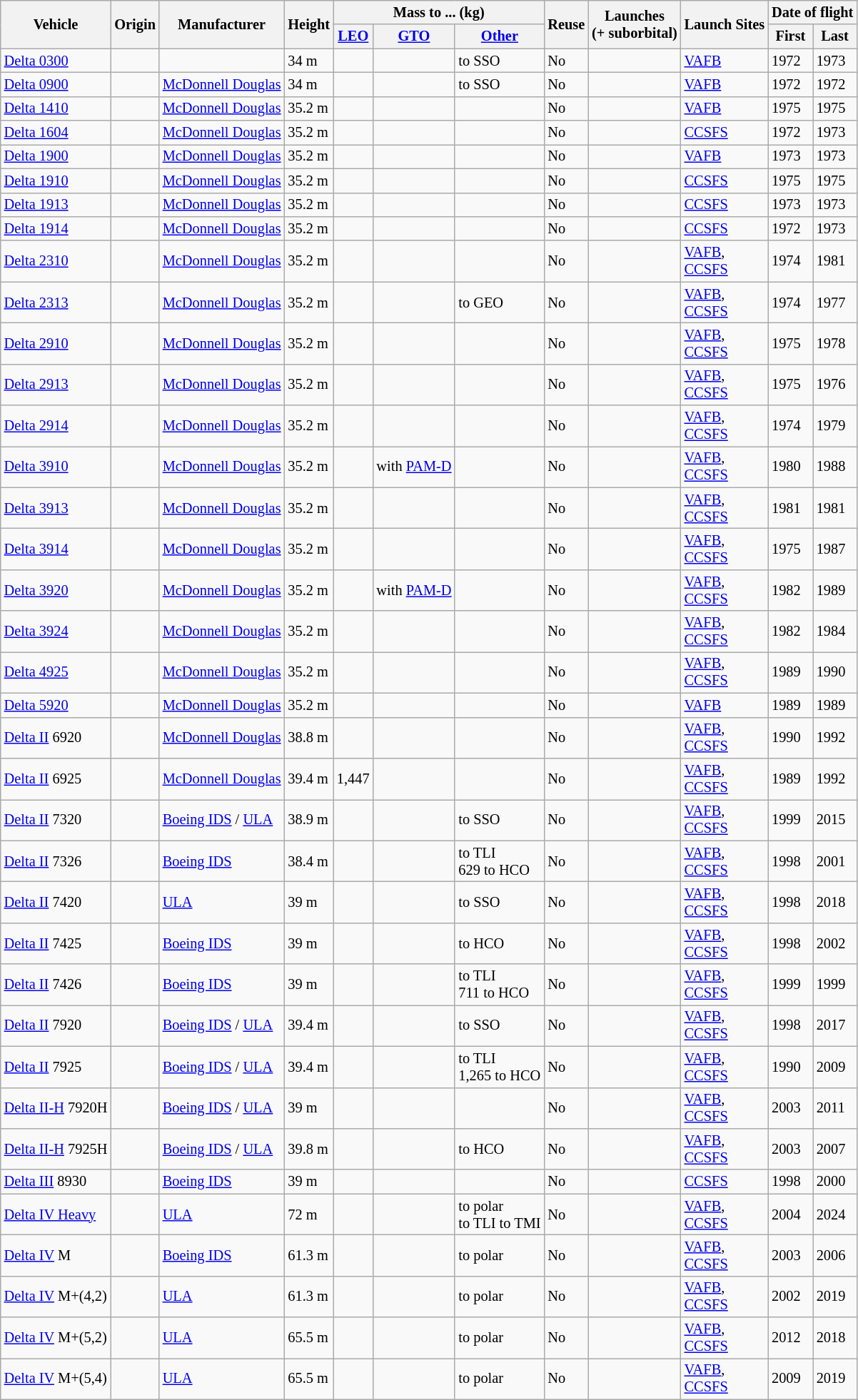<table class="wikitable sortable sort-under sticky-header-multi" style="font-size: 85%;">
<tr>
<th rowspan="2">Vehicle</th>
<th rowspan="2">Origin</th>
<th rowspan="2">Manufacturer</th>
<th rowspan="2">Height</th>
<th colspan="3">Mass to ... (kg)</th>
<th rowspan="2">Reuse</th>
<th rowspan="2">Launches<br>(+ suborbital)</th>
<th rowspan="2">Launch Sites</th>
<th colspan="2">Date of flight</th>
</tr>
<tr>
<th><a href='#'>LEO</a></th>
<th><a href='#'>GTO</a></th>
<th><a href='#'>Other</a></th>
<th>First</th>
<th>Last</th>
</tr>
<tr>
<td><a href='#'>Delta 0300</a></td>
<td></td>
<td></td>
<td>34 m</td>
<td></td>
<td></td>
<td> to SSO</td>
<td>No</td>
<td></td>
<td> <a href='#'>VAFB</a></td>
<td>1972</td>
<td>1973</td>
</tr>
<tr>
<td><a href='#'>Delta 0900</a></td>
<td></td>
<td><a href='#'>McDonnell Douglas</a></td>
<td>34 m</td>
<td></td>
<td></td>
<td> to SSO</td>
<td>No</td>
<td></td>
<td> <a href='#'>VAFB</a></td>
<td>1972</td>
<td>1972</td>
</tr>
<tr>
<td><a href='#'>Delta 1410</a></td>
<td></td>
<td><a href='#'>McDonnell Douglas</a></td>
<td>35.2 m</td>
<td></td>
<td></td>
<td></td>
<td>No</td>
<td></td>
<td> <a href='#'>VAFB</a></td>
<td>1975</td>
<td>1975</td>
</tr>
<tr>
<td><a href='#'>Delta 1604</a></td>
<td></td>
<td><a href='#'>McDonnell Douglas</a></td>
<td>35.2 m</td>
<td></td>
<td></td>
<td></td>
<td>No</td>
<td></td>
<td> <a href='#'>CCSFS</a></td>
<td>1972</td>
<td>1973</td>
</tr>
<tr>
<td><a href='#'>Delta 1900</a></td>
<td></td>
<td><a href='#'>McDonnell Douglas</a></td>
<td>35.2 m</td>
<td></td>
<td></td>
<td></td>
<td>No</td>
<td></td>
<td> <a href='#'>VAFB</a></td>
<td>1973</td>
<td>1973</td>
</tr>
<tr>
<td><a href='#'>Delta 1910</a></td>
<td></td>
<td><a href='#'>McDonnell Douglas</a></td>
<td>35.2 m</td>
<td></td>
<td></td>
<td></td>
<td>No</td>
<td></td>
<td> <a href='#'>CCSFS</a></td>
<td>1975</td>
<td>1975</td>
</tr>
<tr>
<td><a href='#'>Delta 1913</a></td>
<td></td>
<td><a href='#'>McDonnell Douglas</a></td>
<td>35.2 m</td>
<td></td>
<td></td>
<td></td>
<td>No</td>
<td></td>
<td> <a href='#'>CCSFS</a></td>
<td>1973</td>
<td>1973</td>
</tr>
<tr>
<td><a href='#'>Delta 1914</a></td>
<td></td>
<td><a href='#'>McDonnell Douglas</a></td>
<td>35.2 m</td>
<td></td>
<td></td>
<td></td>
<td>No</td>
<td></td>
<td> <a href='#'>CCSFS</a></td>
<td>1972</td>
<td>1973</td>
</tr>
<tr>
<td><a href='#'>Delta 2310</a></td>
<td></td>
<td><a href='#'>McDonnell Douglas</a></td>
<td>35.2 m</td>
<td></td>
<td></td>
<td></td>
<td>No</td>
<td></td>
<td> <a href='#'>VAFB</a>,<br> <a href='#'>CCSFS</a></td>
<td>1974</td>
<td>1981</td>
</tr>
<tr>
<td><a href='#'>Delta 2313</a></td>
<td></td>
<td><a href='#'>McDonnell Douglas</a></td>
<td>35.2 m</td>
<td></td>
<td></td>
<td> to GEO</td>
<td>No</td>
<td></td>
<td> <a href='#'>VAFB</a>,<br> <a href='#'>CCSFS</a></td>
<td>1974</td>
<td>1977</td>
</tr>
<tr>
<td><a href='#'>Delta 2910</a></td>
<td></td>
<td><a href='#'>McDonnell Douglas</a></td>
<td>35.2 m</td>
<td></td>
<td></td>
<td></td>
<td>No</td>
<td></td>
<td> <a href='#'>VAFB</a>,<br> <a href='#'>CCSFS</a></td>
<td>1975</td>
<td>1978</td>
</tr>
<tr>
<td><a href='#'>Delta 2913</a></td>
<td></td>
<td><a href='#'>McDonnell Douglas</a></td>
<td>35.2 m</td>
<td></td>
<td></td>
<td></td>
<td>No</td>
<td></td>
<td> <a href='#'>VAFB</a>,<br> <a href='#'>CCSFS</a></td>
<td>1975</td>
<td>1976</td>
</tr>
<tr>
<td><a href='#'>Delta 2914</a></td>
<td></td>
<td><a href='#'>McDonnell Douglas</a></td>
<td>35.2 m</td>
<td></td>
<td></td>
<td></td>
<td>No</td>
<td></td>
<td> <a href='#'>VAFB</a>,<br> <a href='#'>CCSFS</a></td>
<td>1974</td>
<td>1979</td>
</tr>
<tr>
<td><a href='#'>Delta 3910</a></td>
<td></td>
<td><a href='#'>McDonnell Douglas</a></td>
<td>35.2 m</td>
<td></td>
<td> with <a href='#'>PAM-D</a></td>
<td></td>
<td>No</td>
<td></td>
<td> <a href='#'>VAFB</a>,<br> <a href='#'>CCSFS</a></td>
<td>1980</td>
<td>1988</td>
</tr>
<tr>
<td><a href='#'>Delta 3913</a></td>
<td></td>
<td><a href='#'>McDonnell Douglas</a></td>
<td>35.2 m</td>
<td></td>
<td></td>
<td></td>
<td>No</td>
<td></td>
<td> <a href='#'>VAFB</a>,<br> <a href='#'>CCSFS</a></td>
<td>1981</td>
<td>1981</td>
</tr>
<tr>
<td><a href='#'>Delta 3914</a></td>
<td></td>
<td><a href='#'>McDonnell Douglas</a></td>
<td>35.2 m</td>
<td></td>
<td></td>
<td></td>
<td>No</td>
<td></td>
<td> <a href='#'>VAFB</a>,<br> <a href='#'>CCSFS</a></td>
<td>1975</td>
<td>1987</td>
</tr>
<tr>
<td><a href='#'>Delta 3920</a></td>
<td></td>
<td><a href='#'>McDonnell Douglas</a></td>
<td>35.2 m</td>
<td></td>
<td> with <a href='#'>PAM-D</a></td>
<td></td>
<td>No</td>
<td></td>
<td> <a href='#'>VAFB</a>,<br> <a href='#'>CCSFS</a></td>
<td>1982</td>
<td>1989</td>
</tr>
<tr>
<td><a href='#'>Delta 3924</a></td>
<td></td>
<td><a href='#'>McDonnell Douglas</a></td>
<td>35.2 m</td>
<td></td>
<td></td>
<td></td>
<td>No</td>
<td></td>
<td> <a href='#'>VAFB</a>,<br> <a href='#'>CCSFS</a></td>
<td>1982</td>
<td>1984</td>
</tr>
<tr>
<td><a href='#'>Delta 4925</a></td>
<td></td>
<td><a href='#'>McDonnell Douglas</a></td>
<td>35.2 m</td>
<td></td>
<td></td>
<td></td>
<td>No</td>
<td></td>
<td> <a href='#'>VAFB</a>,<br> <a href='#'>CCSFS</a></td>
<td>1989</td>
<td>1990</td>
</tr>
<tr>
<td><a href='#'>Delta 5920</a></td>
<td></td>
<td><a href='#'>McDonnell Douglas</a></td>
<td>35.2 m</td>
<td></td>
<td></td>
<td></td>
<td>No</td>
<td></td>
<td> <a href='#'>VAFB</a></td>
<td>1989</td>
<td>1989</td>
</tr>
<tr>
<td><a href='#'>Delta II</a> 6920</td>
<td></td>
<td><a href='#'>McDonnell Douglas</a></td>
<td>38.8 m</td>
<td></td>
<td></td>
<td></td>
<td>No</td>
<td></td>
<td> <a href='#'>VAFB</a>,<br> <a href='#'>CCSFS</a></td>
<td>1990</td>
<td>1992</td>
</tr>
<tr>
<td><a href='#'>Delta II</a> 6925</td>
<td></td>
<td><a href='#'>McDonnell Douglas</a></td>
<td>39.4 m</td>
<td>1,447</td>
<td></td>
<td></td>
<td>No</td>
<td></td>
<td> <a href='#'>VAFB</a>,<br> <a href='#'>CCSFS</a></td>
<td>1989</td>
<td>1992</td>
</tr>
<tr>
<td><a href='#'>Delta II</a> 7320</td>
<td></td>
<td><a href='#'>Boeing IDS</a> / <a href='#'>ULA</a></td>
<td>38.9 m</td>
<td></td>
<td></td>
<td> to SSO</td>
<td>No</td>
<td></td>
<td> <a href='#'>VAFB</a>,<br> <a href='#'>CCSFS</a></td>
<td>1999</td>
<td>2015</td>
</tr>
<tr>
<td><a href='#'>Delta II</a> 7326</td>
<td></td>
<td><a href='#'>Boeing IDS</a></td>
<td>38.4 m</td>
<td></td>
<td></td>
<td> to TLI<br>629 to HCO</td>
<td>No</td>
<td></td>
<td> <a href='#'>VAFB</a>,<br> <a href='#'>CCSFS</a></td>
<td>1998</td>
<td>2001</td>
</tr>
<tr>
<td><a href='#'>Delta II</a> 7420</td>
<td></td>
<td><a href='#'>ULA</a></td>
<td>39 m</td>
<td></td>
<td></td>
<td> to SSO</td>
<td>No</td>
<td></td>
<td> <a href='#'>VAFB</a>,<br> <a href='#'>CCSFS</a></td>
<td>1998</td>
<td>2018</td>
</tr>
<tr>
<td><a href='#'>Delta II</a> 7425</td>
<td></td>
<td><a href='#'>Boeing IDS</a></td>
<td>39 m</td>
<td></td>
<td></td>
<td> to HCO</td>
<td>No</td>
<td></td>
<td> <a href='#'>VAFB</a>,<br> <a href='#'>CCSFS</a></td>
<td>1998</td>
<td>2002</td>
</tr>
<tr>
<td><a href='#'>Delta II</a> 7426</td>
<td></td>
<td><a href='#'>Boeing IDS</a></td>
<td>39 m</td>
<td></td>
<td></td>
<td> to TLI<br>711 to HCO</td>
<td>No</td>
<td></td>
<td> <a href='#'>VAFB</a>,<br> <a href='#'>CCSFS</a></td>
<td>1999</td>
<td>1999</td>
</tr>
<tr>
<td><a href='#'>Delta II</a> 7920</td>
<td></td>
<td><a href='#'>Boeing IDS</a> / <a href='#'>ULA</a></td>
<td>39.4 m</td>
<td></td>
<td></td>
<td> to SSO</td>
<td>No</td>
<td></td>
<td> <a href='#'>VAFB</a>,<br> <a href='#'>CCSFS</a></td>
<td>1998</td>
<td>2017</td>
</tr>
<tr>
<td><a href='#'>Delta II</a> 7925</td>
<td></td>
<td><a href='#'>Boeing IDS</a> / <a href='#'>ULA</a></td>
<td>39.4 m</td>
<td></td>
<td></td>
<td> to TLI<br>1,265 to HCO</td>
<td>No</td>
<td></td>
<td> <a href='#'>VAFB</a>,<br> <a href='#'>CCSFS</a></td>
<td>1990</td>
<td>2009</td>
</tr>
<tr>
<td><a href='#'>Delta II-H</a> 7920H</td>
<td></td>
<td><a href='#'>Boeing IDS</a> / <a href='#'>ULA</a></td>
<td>39 m</td>
<td></td>
<td></td>
<td></td>
<td>No</td>
<td></td>
<td> <a href='#'>VAFB</a>,<br> <a href='#'>CCSFS</a></td>
<td>2003</td>
<td>2011</td>
</tr>
<tr>
<td><a href='#'>Delta II-H</a> 7925H</td>
<td></td>
<td><a href='#'>Boeing IDS</a> / <a href='#'>ULA</a></td>
<td>39.8 m</td>
<td></td>
<td></td>
<td> to HCO</td>
<td>No</td>
<td></td>
<td> <a href='#'>VAFB</a>,<br> <a href='#'>CCSFS</a></td>
<td>2003</td>
<td>2007</td>
</tr>
<tr>
<td><a href='#'>Delta III</a> 8930</td>
<td></td>
<td><a href='#'>Boeing IDS</a></td>
<td>39 m</td>
<td></td>
<td></td>
<td></td>
<td>No</td>
<td></td>
<td> <a href='#'>CCSFS</a></td>
<td>1998</td>
<td>2000</td>
</tr>
<tr>
<td><a href='#'>Delta IV Heavy</a></td>
<td></td>
<td><a href='#'>ULA</a></td>
<td>72 m</td>
<td></td>
<td></td>
<td> to polar <br> to TLI  
 to TMI</td>
<td>No</td>
<td></td>
<td><a href='#'>VAFB</a>,<br> <a href='#'>CCSFS</a></td>
<td>2004</td>
<td>2024</td>
</tr>
<tr>
<td><a href='#'>Delta IV</a> M</td>
<td></td>
<td><a href='#'>Boeing IDS</a></td>
<td>61.3 m</td>
<td></td>
<td></td>
<td> to polar</td>
<td>No</td>
<td></td>
<td> <a href='#'>VAFB</a>,<br> <a href='#'>CCSFS</a></td>
<td>2003</td>
<td>2006</td>
</tr>
<tr>
<td><a href='#'>Delta IV</a> M+(4,2)</td>
<td></td>
<td><a href='#'>ULA</a></td>
<td>61.3 m</td>
<td></td>
<td></td>
<td> to polar</td>
<td>No</td>
<td></td>
<td> <a href='#'>VAFB</a>,<br> <a href='#'>CCSFS</a></td>
<td>2002</td>
<td>2019</td>
</tr>
<tr>
<td><a href='#'>Delta IV</a> M+(5,2)</td>
<td></td>
<td><a href='#'>ULA</a></td>
<td>65.5 m</td>
<td></td>
<td></td>
<td> to polar</td>
<td>No</td>
<td></td>
<td> <a href='#'>VAFB</a>,<br> <a href='#'>CCSFS</a></td>
<td>2012</td>
<td>2018</td>
</tr>
<tr>
<td><a href='#'>Delta IV</a> M+(5,4)</td>
<td></td>
<td><a href='#'>ULA</a></td>
<td>65.5 m</td>
<td></td>
<td></td>
<td> to polar</td>
<td>No</td>
<td></td>
<td> <a href='#'>VAFB</a>,<br> <a href='#'>CCSFS</a></td>
<td>2009</td>
<td>2019</td>
</tr>
</table>
